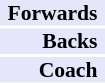<table cellpadding="0" style="border:0;font-size:90%;">
<tr>
<td style="padding:0 5px; text-align:right;" bgcolor="lavender"><strong>Forwards</strong></td>
<td style="text-align:left;"></td>
</tr>
<tr>
<td style="padding:0 5px; text-align:right;" bgcolor="lavender"><strong>Backs</strong></td>
<td style="text-align:left;"></td>
</tr>
<tr>
<td style="padding:0 5px; text-align:right;" bgcolor="lavender"><strong>Coach</strong></td>
<td style="text-align:left;"></td>
</tr>
</table>
